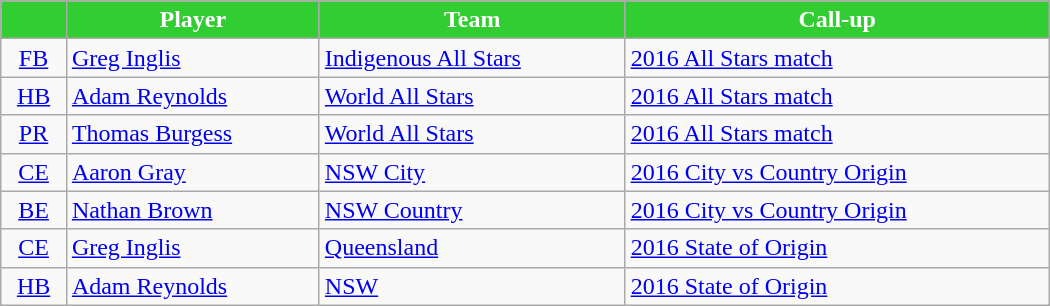<table style="width:700px;" class="wikitable">
<tr style="background:#bdb76b;">
</tr>
<tr bgcolor=#bdb76b>
<th style="background:limegreen; color:white; text-align:center;"></th>
<th style="background:limegreen; color:white; text-align:center;">Player</th>
<th style="background:limegreen; color:white; text-align:center;">Team</th>
<th style="background:limegreen; color:white; text-align:center;">Call-up</th>
</tr>
<tr>
<td style="text-align:center"><a href='#'>FB</a></td>
<td><a href='#'>Greg Inglis</a></td>
<td><a href='#'>Indigenous All Stars</a></td>
<td><a href='#'>2016 All Stars match</a></td>
</tr>
<tr>
<td style="text-align:center"><a href='#'>HB</a></td>
<td><a href='#'>Adam Reynolds</a></td>
<td><a href='#'>World All Stars</a></td>
<td><a href='#'>2016 All Stars match</a></td>
</tr>
<tr>
<td style="text-align:center"><a href='#'>PR</a></td>
<td><a href='#'>Thomas Burgess</a></td>
<td><a href='#'>World All Stars</a></td>
<td><a href='#'>2016 All Stars match</a></td>
</tr>
<tr>
<td style="text-align:center"><a href='#'>CE</a></td>
<td><a href='#'>Aaron Gray</a></td>
<td> <a href='#'>NSW City</a></td>
<td><a href='#'>2016 City vs Country Origin</a></td>
</tr>
<tr>
<td style="text-align:center"><a href='#'>BE</a></td>
<td><a href='#'>Nathan Brown</a></td>
<td> <a href='#'>NSW Country</a></td>
<td><a href='#'>2016 City vs Country Origin</a></td>
</tr>
<tr>
<td style="text-align:center"><a href='#'>CE</a></td>
<td><a href='#'>Greg Inglis</a></td>
<td> <a href='#'>Queensland</a></td>
<td><a href='#'>2016 State of Origin</a></td>
</tr>
<tr>
<td style="text-align:center"><a href='#'>HB</a></td>
<td><a href='#'>Adam Reynolds</a></td>
<td> <a href='#'>NSW</a></td>
<td><a href='#'>2016 State of Origin</a></td>
</tr>
</table>
